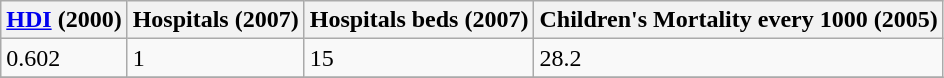<table class="wikitable" border="1">
<tr>
<th><a href='#'>HDI</a> (2000)</th>
<th>Hospitals (2007)</th>
<th>Hospitals beds (2007)</th>
<th>Children's Mortality every 1000 (2005)</th>
</tr>
<tr>
<td>0.602</td>
<td>1</td>
<td>15</td>
<td>28.2</td>
</tr>
<tr>
</tr>
</table>
